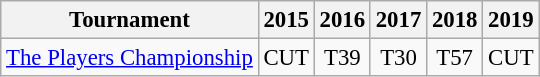<table class="wikitable" style="font-size:95%;text-align:center;">
<tr>
<th>Tournament</th>
<th>2015</th>
<th>2016</th>
<th>2017</th>
<th>2018</th>
<th>2019</th>
</tr>
<tr>
<td align=left><a href='#'>The Players Championship</a></td>
<td>CUT</td>
<td>T39</td>
<td>T30</td>
<td>T57</td>
<td>CUT</td>
</tr>
</table>
